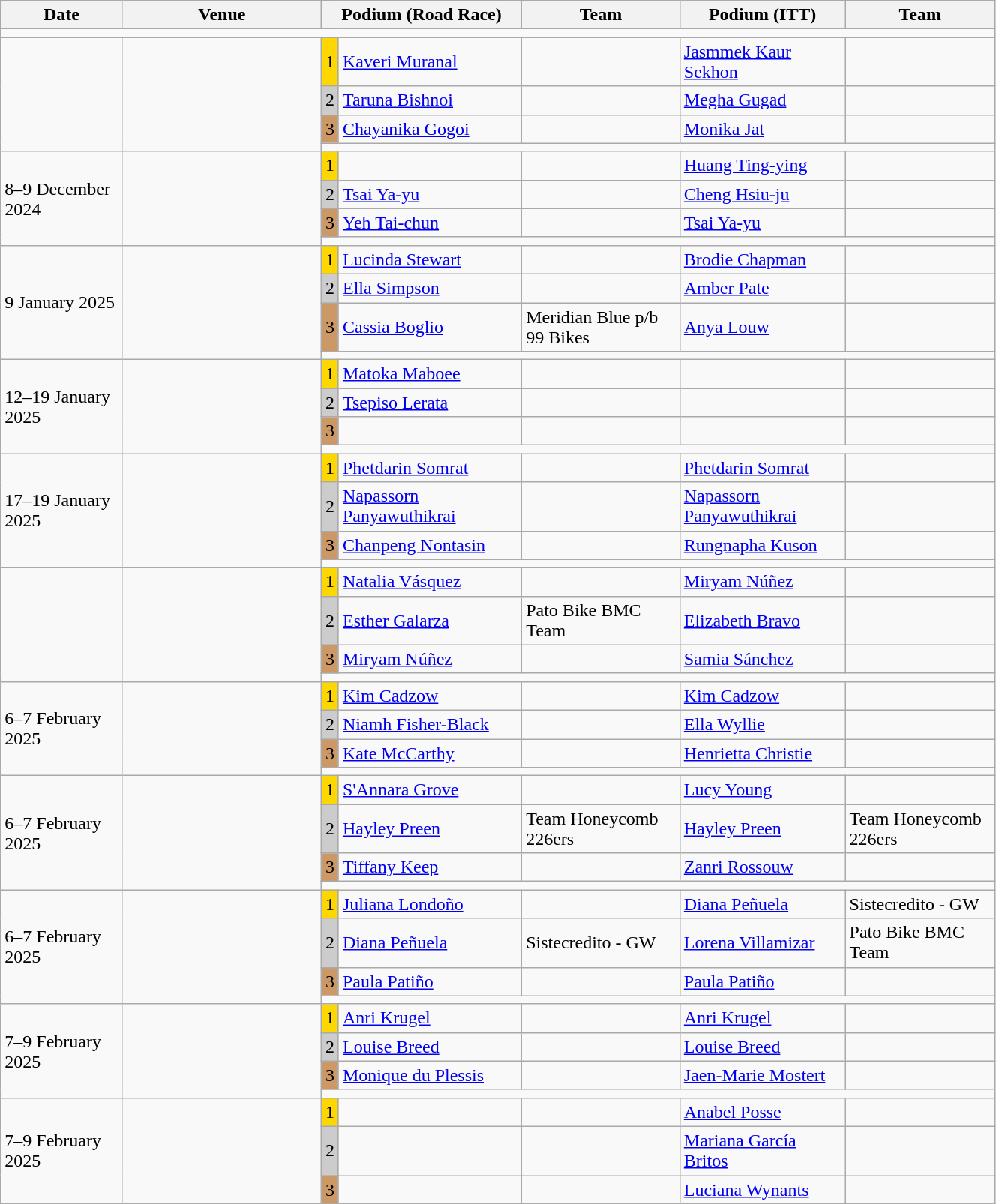<table class="wikitable" width=70%>
<tr>
<th>Date</th>
<th width=20%>Venue</th>
<th colspan=2 width=20%>Podium (Road Race)</th>
<th colspan= width=20%>Team</th>
<th colspan= width=20%>Podium (ITT)</th>
<th colspan= width=20%>Team</th>
</tr>
<tr>
<td colspan=7></td>
</tr>
<tr>
<td rowspan=4></td>
<td rowspan=4></td>
<td bgcolor=FFD700>1</td>
<td><a href='#'>Kaveri Muranal</a></td>
<td></td>
<td><a href='#'>Jasmmek Kaur Sekhon</a></td>
<td></td>
</tr>
<tr>
<td bgcolor=CCCCCC>2</td>
<td><a href='#'>Taruna Bishnoi</a></td>
<td></td>
<td><a href='#'>Megha Gugad</a></td>
<td></td>
</tr>
<tr>
<td bgcolor=CC9966>3</td>
<td><a href='#'>Chayanika Gogoi</a></td>
<td></td>
<td><a href='#'>Monika Jat</a></td>
<td></td>
</tr>
<tr>
<td colspan=7></td>
</tr>
<tr>
<td rowspan=4>8–9 December 2024</td>
<td rowspan=4><br></td>
<td bgcolor=FFD700>1</td>
<td></td>
<td></td>
<td><a href='#'>Huang Ting-ying</a></td>
<td></td>
</tr>
<tr>
<td bgcolor=CCCCCC>2</td>
<td><a href='#'>Tsai Ya-yu</a></td>
<td></td>
<td><a href='#'>Cheng Hsiu-ju</a></td>
<td></td>
</tr>
<tr>
<td bgcolor=CC9966>3</td>
<td><a href='#'>Yeh Tai-chun</a></td>
<td></td>
<td><a href='#'>Tsai Ya-yu</a></td>
<td></td>
</tr>
<tr>
<td colspan=7></td>
</tr>
<tr>
<td rowspan=4>9 January 2025</td>
<td rowspan=4><br></td>
<td bgcolor=FFD700>1</td>
<td><a href='#'>Lucinda Stewart</a></td>
<td></td>
<td><a href='#'>Brodie Chapman</a></td>
<td></td>
</tr>
<tr>
<td bgcolor=CCCCCC>2</td>
<td><a href='#'>Ella Simpson</a></td>
<td></td>
<td><a href='#'>Amber Pate</a></td>
<td></td>
</tr>
<tr>
<td bgcolor=CC9966>3</td>
<td><a href='#'>Cassia Boglio</a></td>
<td>Meridian Blue p/b 99 Bikes</td>
<td><a href='#'>Anya Louw</a></td>
<td></td>
</tr>
<tr>
<td colspan=7></td>
</tr>
<tr>
<td rowspan=4>12–19 January 2025</td>
<td rowspan=4><br></td>
<td bgcolor=FFD700>1</td>
<td><a href='#'>Matoka Maboee</a></td>
<td></td>
<td></td>
<td></td>
</tr>
<tr>
<td bgcolor=CCCCCC>2</td>
<td><a href='#'>Tsepiso Lerata</a></td>
<td></td>
<td></td>
<td></td>
</tr>
<tr>
<td bgcolor=CC9966>3</td>
<td></td>
<td></td>
<td></td>
<td></td>
</tr>
<tr>
<td colspan=7></td>
</tr>
<tr>
<td rowspan=4>17–19 January 2025</td>
<td rowspan=4><br></td>
<td bgcolor=FFD700>1</td>
<td><a href='#'>Phetdarin Somrat</a></td>
<td></td>
<td><a href='#'>Phetdarin Somrat</a></td>
<td></td>
</tr>
<tr>
<td bgcolor=CCCCCC>2</td>
<td><a href='#'>Napassorn Panyawuthikrai</a></td>
<td></td>
<td><a href='#'>Napassorn Panyawuthikrai</a></td>
<td></td>
</tr>
<tr>
<td bgcolor=CC9966>3</td>
<td><a href='#'>Chanpeng Nontasin</a></td>
<td></td>
<td><a href='#'>Rungnapha Kuson</a></td>
<td></td>
</tr>
<tr>
<td colspan=7></td>
</tr>
<tr>
<td rowspan=4></td>
<td rowspan=4><br></td>
<td bgcolor=FFD700>1</td>
<td><a href='#'>Natalia Vásquez</a></td>
<td></td>
<td><a href='#'>Miryam Núñez</a></td>
<td></td>
</tr>
<tr>
<td bgcolor=CCCCCC>2</td>
<td><a href='#'>Esther Galarza</a></td>
<td>Pato Bike BMC Team</td>
<td><a href='#'>Elizabeth Bravo</a></td>
<td></td>
</tr>
<tr>
<td bgcolor=CC9966>3</td>
<td><a href='#'>Miryam Núñez</a></td>
<td></td>
<td><a href='#'>Samia Sánchez</a></td>
<td></td>
</tr>
<tr>
<td colspan=7></td>
</tr>
<tr>
<td rowspan=4>6–7 February 2025</td>
<td rowspan=4><br></td>
<td bgcolor=FFD700>1</td>
<td><a href='#'>Kim Cadzow</a></td>
<td></td>
<td><a href='#'>Kim Cadzow</a></td>
<td></td>
</tr>
<tr>
<td bgcolor=CCCCCC>2</td>
<td><a href='#'>Niamh Fisher-Black</a></td>
<td></td>
<td><a href='#'>Ella Wyllie</a></td>
<td></td>
</tr>
<tr>
<td bgcolor=CC9966>3</td>
<td><a href='#'>Kate McCarthy</a></td>
<td></td>
<td><a href='#'>Henrietta Christie</a></td>
<td></td>
</tr>
<tr>
<td colspan=7></td>
</tr>
<tr>
<td rowspan=4>6–7 February 2025</td>
<td rowspan=4><br></td>
<td bgcolor=FFD700>1</td>
<td><a href='#'>S'Annara Grove</a></td>
<td></td>
<td><a href='#'>Lucy Young</a></td>
<td></td>
</tr>
<tr>
<td bgcolor=CCCCCC>2</td>
<td><a href='#'>Hayley Preen</a></td>
<td>Team Honeycomb 226ers</td>
<td><a href='#'>Hayley Preen</a></td>
<td>Team Honeycomb 226ers</td>
</tr>
<tr>
<td bgcolor=CC9966>3</td>
<td><a href='#'>Tiffany Keep</a></td>
<td></td>
<td><a href='#'>Zanri Rossouw</a></td>
<td></td>
</tr>
<tr>
<td colspan=7></td>
</tr>
<tr>
<td rowspan=4>6–7 February 2025</td>
<td rowspan=4><br></td>
<td bgcolor=FFD700>1</td>
<td><a href='#'>Juliana Londoño</a></td>
<td></td>
<td><a href='#'>Diana Peñuela</a></td>
<td>Sistecredito - GW</td>
</tr>
<tr>
<td bgcolor=CCCCCC>2</td>
<td><a href='#'>Diana Peñuela</a></td>
<td>Sistecredito - GW</td>
<td><a href='#'>Lorena Villamizar</a></td>
<td>Pato Bike BMC Team</td>
</tr>
<tr>
<td bgcolor=CC9966>3</td>
<td><a href='#'>Paula Patiño</a></td>
<td></td>
<td><a href='#'>Paula Patiño</a></td>
<td></td>
</tr>
<tr>
<td colspan=7></td>
</tr>
<tr>
<td rowspan=4>7–9 February 2025</td>
<td rowspan=4><br></td>
<td bgcolor=FFD700>1</td>
<td><a href='#'>Anri Krugel</a></td>
<td></td>
<td><a href='#'>Anri Krugel</a></td>
<td></td>
</tr>
<tr>
<td bgcolor=CCCCCC>2</td>
<td><a href='#'>Louise Breed</a></td>
<td></td>
<td><a href='#'>Louise Breed</a></td>
<td></td>
</tr>
<tr>
<td bgcolor=CC9966>3</td>
<td><a href='#'>Monique du Plessis</a></td>
<td></td>
<td><a href='#'>Jaen-Marie Mostert</a></td>
<td></td>
</tr>
<tr>
<td colspan=7></td>
</tr>
<tr>
<td rowspan=4>7–9 February 2025</td>
<td rowspan=4><br></td>
<td bgcolor=FFD700>1</td>
<td></td>
<td></td>
<td><a href='#'>Anabel Posse</a></td>
<td></td>
</tr>
<tr>
<td bgcolor=CCCCCC>2</td>
<td></td>
<td></td>
<td><a href='#'>Mariana García Britos</a></td>
<td></td>
</tr>
<tr>
<td bgcolor=CC9966>3</td>
<td></td>
<td></td>
<td><a href='#'>Luciana Wynants</a></td>
<td></td>
</tr>
</table>
